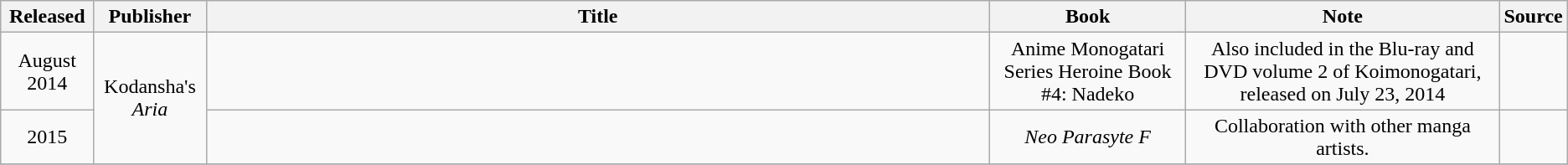<table class="wikitable" style="text-align: center">
<tr>
<th>Released</th>
<th>Publisher</th>
<th style="width:50%;">Title</th>
<th>Book</th>
<th>Note</th>
<th>Source</th>
</tr>
<tr>
<td>August 2014</td>
<td rowspan="2">Kodansha's <em>Aria</em></td>
<td></td>
<td>Anime Monogatari Series Heroine Book #4: Nadeko</td>
<td>Also included in the Blu-ray and DVD volume 2 of Koimonogatari, released on July 23, 2014</td>
<td></td>
</tr>
<tr>
<td>2015</td>
<td></td>
<td><em>Neo Parasyte F</em></td>
<td>Collaboration with other manga artists.</td>
<td></td>
</tr>
<tr>
</tr>
</table>
